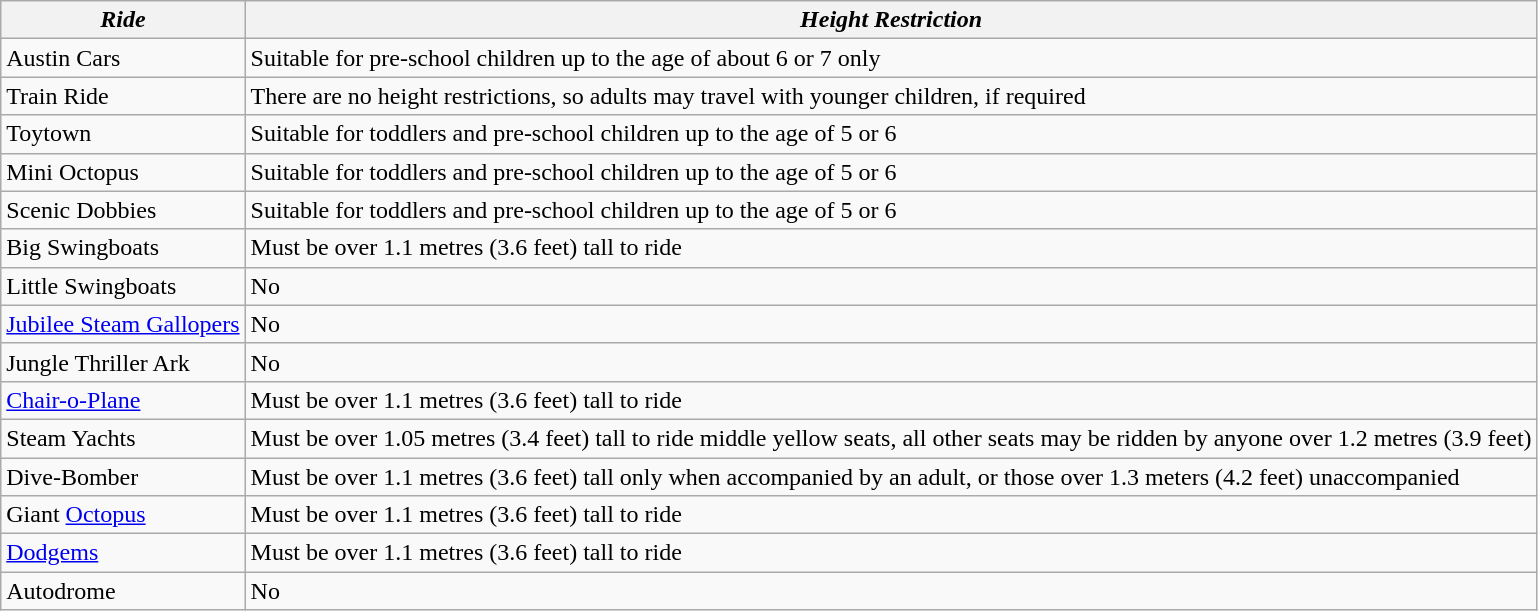<table class="wikitable">
<tr>
<th><em>Ride</em></th>
<th><em>Height Restriction</em></th>
</tr>
<tr>
<td>Austin Cars</td>
<td>Suitable for pre-school children up to the age of about 6 or 7 only</td>
</tr>
<tr>
<td>Train Ride</td>
<td>There are no height restrictions, so adults may travel with younger children, if required</td>
</tr>
<tr>
<td>Toytown</td>
<td>Suitable for toddlers and pre-school children up to the age of 5 or 6</td>
</tr>
<tr>
<td>Mini Octopus</td>
<td>Suitable for toddlers and pre-school children up to the age of 5 or 6</td>
</tr>
<tr>
<td>Scenic Dobbies</td>
<td>Suitable for toddlers and pre-school children up to the age of 5 or 6</td>
</tr>
<tr>
<td>Big Swingboats</td>
<td>Must be over 1.1 metres (3.6 feet) tall to ride</td>
</tr>
<tr>
<td>Little Swingboats</td>
<td>No</td>
</tr>
<tr>
<td><a href='#'>Jubilee Steam Gallopers</a></td>
<td>No</td>
</tr>
<tr>
<td>Jungle Thriller Ark</td>
<td>No</td>
</tr>
<tr>
<td><a href='#'>Chair-o-Plane</a></td>
<td>Must be over 1.1 metres (3.6 feet) tall to ride</td>
</tr>
<tr>
<td>Steam Yachts</td>
<td>Must be over 1.05 metres (3.4 feet) tall to ride middle yellow seats, all other seats may be ridden by anyone over 1.2 metres (3.9 feet)</td>
</tr>
<tr>
<td>Dive-Bomber</td>
<td>Must be over 1.1 metres (3.6 feet) tall only when accompanied by an adult, or those over 1.3 meters (4.2 feet) unaccompanied</td>
</tr>
<tr>
<td>Giant <a href='#'>Octopus</a></td>
<td>Must be over 1.1 metres (3.6 feet) tall to ride</td>
</tr>
<tr>
<td><a href='#'>Dodgems</a></td>
<td>Must be over 1.1 metres (3.6 feet) tall to ride</td>
</tr>
<tr>
<td>Autodrome</td>
<td>No</td>
</tr>
</table>
